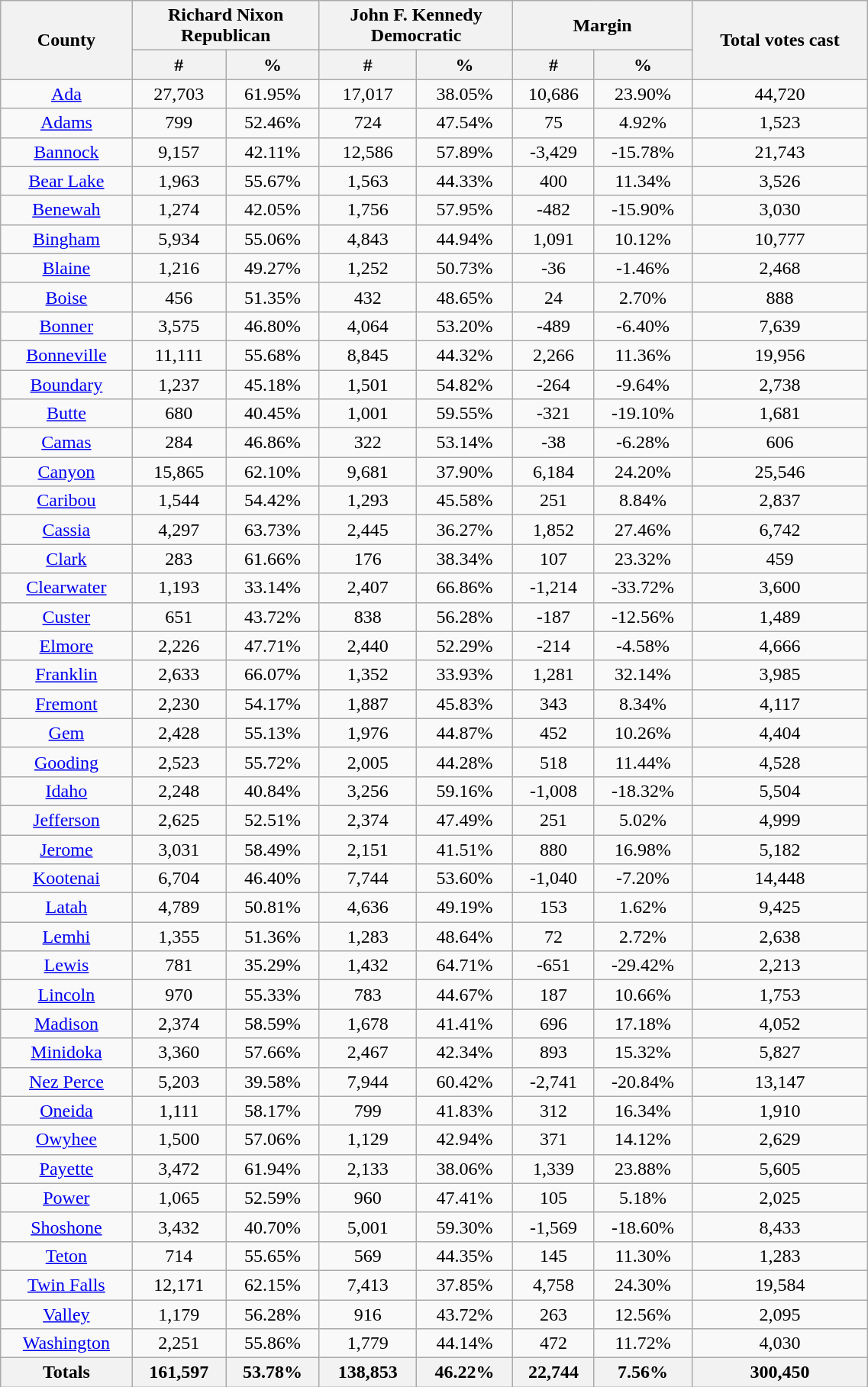<table width="60%"  class="wikitable sortable" style="text-align:center">
<tr>
<th style="text-align:center;" rowspan="2">County</th>
<th style="text-align:center;" colspan="2">Richard Nixon<br>Republican</th>
<th style="text-align:center;" colspan="2">John F. Kennedy<br>Democratic</th>
<th style="text-align:center;" colspan="2">Margin</th>
<th style="text-align:center;" rowspan="2">Total votes cast</th>
</tr>
<tr>
<th style="text-align:center;" data-sort-type="number">#</th>
<th style="text-align:center;" data-sort-type="number">%</th>
<th style="text-align:center;" data-sort-type="number">#</th>
<th style="text-align:center;" data-sort-type="number">%</th>
<th style="text-align:center;" data-sort-type="number">#</th>
<th style="text-align:center;" data-sort-type="number">%</th>
</tr>
<tr style="text-align:center;">
<td><a href='#'>Ada</a></td>
<td>27,703</td>
<td>61.95%</td>
<td>17,017</td>
<td>38.05%</td>
<td>10,686</td>
<td>23.90%</td>
<td>44,720</td>
</tr>
<tr style="text-align:center;">
<td><a href='#'>Adams</a></td>
<td>799</td>
<td>52.46%</td>
<td>724</td>
<td>47.54%</td>
<td>75</td>
<td>4.92%</td>
<td>1,523</td>
</tr>
<tr style="text-align:center;">
<td><a href='#'>Bannock</a></td>
<td>9,157</td>
<td>42.11%</td>
<td>12,586</td>
<td>57.89%</td>
<td>-3,429</td>
<td>-15.78%</td>
<td>21,743</td>
</tr>
<tr style="text-align:center;">
<td><a href='#'>Bear Lake</a></td>
<td>1,963</td>
<td>55.67%</td>
<td>1,563</td>
<td>44.33%</td>
<td>400</td>
<td>11.34%</td>
<td>3,526</td>
</tr>
<tr style="text-align:center;">
<td><a href='#'>Benewah</a></td>
<td>1,274</td>
<td>42.05%</td>
<td>1,756</td>
<td>57.95%</td>
<td>-482</td>
<td>-15.90%</td>
<td>3,030</td>
</tr>
<tr style="text-align:center;">
<td><a href='#'>Bingham</a></td>
<td>5,934</td>
<td>55.06%</td>
<td>4,843</td>
<td>44.94%</td>
<td>1,091</td>
<td>10.12%</td>
<td>10,777</td>
</tr>
<tr style="text-align:center;">
<td><a href='#'>Blaine</a></td>
<td>1,216</td>
<td>49.27%</td>
<td>1,252</td>
<td>50.73%</td>
<td>-36</td>
<td>-1.46%</td>
<td>2,468</td>
</tr>
<tr style="text-align:center;">
<td><a href='#'>Boise</a></td>
<td>456</td>
<td>51.35%</td>
<td>432</td>
<td>48.65%</td>
<td>24</td>
<td>2.70%</td>
<td>888</td>
</tr>
<tr style="text-align:center;">
<td><a href='#'>Bonner</a></td>
<td>3,575</td>
<td>46.80%</td>
<td>4,064</td>
<td>53.20%</td>
<td>-489</td>
<td>-6.40%</td>
<td>7,639</td>
</tr>
<tr style="text-align:center;">
<td><a href='#'>Bonneville</a></td>
<td>11,111</td>
<td>55.68%</td>
<td>8,845</td>
<td>44.32%</td>
<td>2,266</td>
<td>11.36%</td>
<td>19,956</td>
</tr>
<tr style="text-align:center;">
<td><a href='#'>Boundary</a></td>
<td>1,237</td>
<td>45.18%</td>
<td>1,501</td>
<td>54.82%</td>
<td>-264</td>
<td>-9.64%</td>
<td>2,738</td>
</tr>
<tr style="text-align:center;">
<td><a href='#'>Butte</a></td>
<td>680</td>
<td>40.45%</td>
<td>1,001</td>
<td>59.55%</td>
<td>-321</td>
<td>-19.10%</td>
<td>1,681</td>
</tr>
<tr style="text-align:center;">
<td><a href='#'>Camas</a></td>
<td>284</td>
<td>46.86%</td>
<td>322</td>
<td>53.14%</td>
<td>-38</td>
<td>-6.28%</td>
<td>606</td>
</tr>
<tr style="text-align:center;">
<td><a href='#'>Canyon</a></td>
<td>15,865</td>
<td>62.10%</td>
<td>9,681</td>
<td>37.90%</td>
<td>6,184</td>
<td>24.20%</td>
<td>25,546</td>
</tr>
<tr style="text-align:center;">
<td><a href='#'>Caribou</a></td>
<td>1,544</td>
<td>54.42%</td>
<td>1,293</td>
<td>45.58%</td>
<td>251</td>
<td>8.84%</td>
<td>2,837</td>
</tr>
<tr style="text-align:center;">
<td><a href='#'>Cassia</a></td>
<td>4,297</td>
<td>63.73%</td>
<td>2,445</td>
<td>36.27%</td>
<td>1,852</td>
<td>27.46%</td>
<td>6,742</td>
</tr>
<tr style="text-align:center;">
<td><a href='#'>Clark</a></td>
<td>283</td>
<td>61.66%</td>
<td>176</td>
<td>38.34%</td>
<td>107</td>
<td>23.32%</td>
<td>459</td>
</tr>
<tr style="text-align:center;">
<td><a href='#'>Clearwater</a></td>
<td>1,193</td>
<td>33.14%</td>
<td>2,407</td>
<td>66.86%</td>
<td>-1,214</td>
<td>-33.72%</td>
<td>3,600</td>
</tr>
<tr style="text-align:center;">
<td><a href='#'>Custer</a></td>
<td>651</td>
<td>43.72%</td>
<td>838</td>
<td>56.28%</td>
<td>-187</td>
<td>-12.56%</td>
<td>1,489</td>
</tr>
<tr style="text-align:center;">
<td><a href='#'>Elmore</a></td>
<td>2,226</td>
<td>47.71%</td>
<td>2,440</td>
<td>52.29%</td>
<td>-214</td>
<td>-4.58%</td>
<td>4,666</td>
</tr>
<tr style="text-align:center;">
<td><a href='#'>Franklin</a></td>
<td>2,633</td>
<td>66.07%</td>
<td>1,352</td>
<td>33.93%</td>
<td>1,281</td>
<td>32.14%</td>
<td>3,985</td>
</tr>
<tr style="text-align:center;">
<td><a href='#'>Fremont</a></td>
<td>2,230</td>
<td>54.17%</td>
<td>1,887</td>
<td>45.83%</td>
<td>343</td>
<td>8.34%</td>
<td>4,117</td>
</tr>
<tr style="text-align:center;">
<td><a href='#'>Gem</a></td>
<td>2,428</td>
<td>55.13%</td>
<td>1,976</td>
<td>44.87%</td>
<td>452</td>
<td>10.26%</td>
<td>4,404</td>
</tr>
<tr style="text-align:center;">
<td><a href='#'>Gooding</a></td>
<td>2,523</td>
<td>55.72%</td>
<td>2,005</td>
<td>44.28%</td>
<td>518</td>
<td>11.44%</td>
<td>4,528</td>
</tr>
<tr style="text-align:center;">
<td><a href='#'>Idaho</a></td>
<td>2,248</td>
<td>40.84%</td>
<td>3,256</td>
<td>59.16%</td>
<td>-1,008</td>
<td>-18.32%</td>
<td>5,504</td>
</tr>
<tr style="text-align:center;">
<td><a href='#'>Jefferson</a></td>
<td>2,625</td>
<td>52.51%</td>
<td>2,374</td>
<td>47.49%</td>
<td>251</td>
<td>5.02%</td>
<td>4,999</td>
</tr>
<tr style="text-align:center;">
<td><a href='#'>Jerome</a></td>
<td>3,031</td>
<td>58.49%</td>
<td>2,151</td>
<td>41.51%</td>
<td>880</td>
<td>16.98%</td>
<td>5,182</td>
</tr>
<tr style="text-align:center;">
<td><a href='#'>Kootenai</a></td>
<td>6,704</td>
<td>46.40%</td>
<td>7,744</td>
<td>53.60%</td>
<td>-1,040</td>
<td>-7.20%</td>
<td>14,448</td>
</tr>
<tr style="text-align:center;">
<td><a href='#'>Latah</a></td>
<td>4,789</td>
<td>50.81%</td>
<td>4,636</td>
<td>49.19%</td>
<td>153</td>
<td>1.62%</td>
<td>9,425</td>
</tr>
<tr style="text-align:center;">
<td><a href='#'>Lemhi</a></td>
<td>1,355</td>
<td>51.36%</td>
<td>1,283</td>
<td>48.64%</td>
<td>72</td>
<td>2.72%</td>
<td>2,638</td>
</tr>
<tr style="text-align:center;">
<td><a href='#'>Lewis</a></td>
<td>781</td>
<td>35.29%</td>
<td>1,432</td>
<td>64.71%</td>
<td>-651</td>
<td>-29.42%</td>
<td>2,213</td>
</tr>
<tr style="text-align:center;">
<td><a href='#'>Lincoln</a></td>
<td>970</td>
<td>55.33%</td>
<td>783</td>
<td>44.67%</td>
<td>187</td>
<td>10.66%</td>
<td>1,753</td>
</tr>
<tr style="text-align:center;">
<td><a href='#'>Madison</a></td>
<td>2,374</td>
<td>58.59%</td>
<td>1,678</td>
<td>41.41%</td>
<td>696</td>
<td>17.18%</td>
<td>4,052</td>
</tr>
<tr style="text-align:center;">
<td><a href='#'>Minidoka</a></td>
<td>3,360</td>
<td>57.66%</td>
<td>2,467</td>
<td>42.34%</td>
<td>893</td>
<td>15.32%</td>
<td>5,827</td>
</tr>
<tr style="text-align:center;">
<td><a href='#'>Nez Perce</a></td>
<td>5,203</td>
<td>39.58%</td>
<td>7,944</td>
<td>60.42%</td>
<td>-2,741</td>
<td>-20.84%</td>
<td>13,147</td>
</tr>
<tr style="text-align:center;">
<td><a href='#'>Oneida</a></td>
<td>1,111</td>
<td>58.17%</td>
<td>799</td>
<td>41.83%</td>
<td>312</td>
<td>16.34%</td>
<td>1,910</td>
</tr>
<tr style="text-align:center;">
<td><a href='#'>Owyhee</a></td>
<td>1,500</td>
<td>57.06%</td>
<td>1,129</td>
<td>42.94%</td>
<td>371</td>
<td>14.12%</td>
<td>2,629</td>
</tr>
<tr style="text-align:center;">
<td><a href='#'>Payette</a></td>
<td>3,472</td>
<td>61.94%</td>
<td>2,133</td>
<td>38.06%</td>
<td>1,339</td>
<td>23.88%</td>
<td>5,605</td>
</tr>
<tr style="text-align:center;">
<td><a href='#'>Power</a></td>
<td>1,065</td>
<td>52.59%</td>
<td>960</td>
<td>47.41%</td>
<td>105</td>
<td>5.18%</td>
<td>2,025</td>
</tr>
<tr style="text-align:center;">
<td><a href='#'>Shoshone</a></td>
<td>3,432</td>
<td>40.70%</td>
<td>5,001</td>
<td>59.30%</td>
<td>-1,569</td>
<td>-18.60%</td>
<td>8,433</td>
</tr>
<tr style="text-align:center;">
<td><a href='#'>Teton</a></td>
<td>714</td>
<td>55.65%</td>
<td>569</td>
<td>44.35%</td>
<td>145</td>
<td>11.30%</td>
<td>1,283</td>
</tr>
<tr style="text-align:center;">
<td><a href='#'>Twin Falls</a></td>
<td>12,171</td>
<td>62.15%</td>
<td>7,413</td>
<td>37.85%</td>
<td>4,758</td>
<td>24.30%</td>
<td>19,584</td>
</tr>
<tr style="text-align:center;">
<td><a href='#'>Valley</a></td>
<td>1,179</td>
<td>56.28%</td>
<td>916</td>
<td>43.72%</td>
<td>263</td>
<td>12.56%</td>
<td>2,095</td>
</tr>
<tr style="text-align:center;">
<td><a href='#'>Washington</a></td>
<td>2,251</td>
<td>55.86%</td>
<td>1,779</td>
<td>44.14%</td>
<td>472</td>
<td>11.72%</td>
<td>4,030</td>
</tr>
<tr style="text-align:center;">
<th>Totals</th>
<th>161,597</th>
<th>53.78%</th>
<th>138,853</th>
<th>46.22%</th>
<th>22,744</th>
<th>7.56%</th>
<th>300,450</th>
</tr>
</table>
